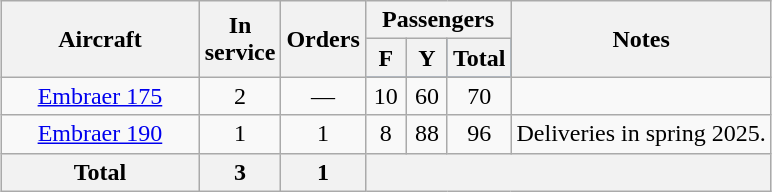<table class="wikitable" style="border-collapse:collapse;text-align:center;margin:auto;">
<tr>
<th rowspan="2" style="width:125px;">Aircraft</th>
<th rowspan="2">In <br> service</th>
<th rowspan="2">Orders</th>
<th colspan="3">Passengers</th>
<th rowspan="2">Notes</th>
</tr>
<tr style="background:#003876; color:black;">
<th style="width:20px;"><abbr>F</abbr></th>
<th style="width:20px;"><abbr>Y</abbr></th>
<th style="width:20px;">Total</th>
</tr>
<tr>
<td><a href='#'>Embraer 175</a></td>
<td>2</td>
<td>—</td>
<td>10</td>
<td>60</td>
<td>70</td>
<td></td>
</tr>
<tr>
<td><a href='#'>Embraer 190</a></td>
<td>1</td>
<td>1</td>
<td>8</td>
<td>88</td>
<td>96</td>
<td>Deliveries in spring 2025.</td>
</tr>
<tr>
<th>Total</th>
<th>3</th>
<th>1</th>
<th colspan=5></th>
</tr>
</table>
